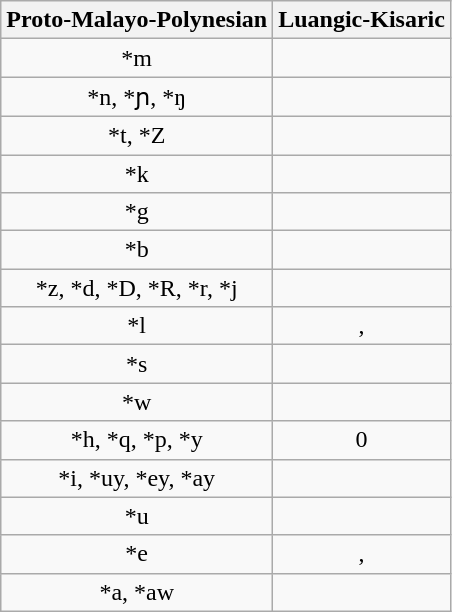<table class="wikitable" style="text-align: center">
<tr>
<th>Proto-Malayo-Polynesian</th>
<th>Luangic-Kisaric</th>
</tr>
<tr>
<td>*m</td>
<td></td>
</tr>
<tr>
<td>*n, *ɲ, *ŋ</td>
<td></td>
</tr>
<tr>
<td>*t, *Z</td>
<td></td>
</tr>
<tr>
<td>*k</td>
<td></td>
</tr>
<tr>
<td>*g</td>
<td></td>
</tr>
<tr>
<td>*b</td>
<td></td>
</tr>
<tr>
<td>*z, *d, *D, *R, *r, *j</td>
<td></td>
</tr>
<tr>
<td>*l</td>
<td>, </td>
</tr>
<tr>
<td>*s</td>
<td></td>
</tr>
<tr>
<td>*w</td>
<td></td>
</tr>
<tr>
<td>*h, *q, *p, *y</td>
<td>0</td>
</tr>
<tr>
<td>*i, *uy, *ey, *ay</td>
<td></td>
</tr>
<tr>
<td>*u</td>
<td></td>
</tr>
<tr>
<td>*e</td>
<td>, </td>
</tr>
<tr>
<td>*a, *aw</td>
<td></td>
</tr>
</table>
